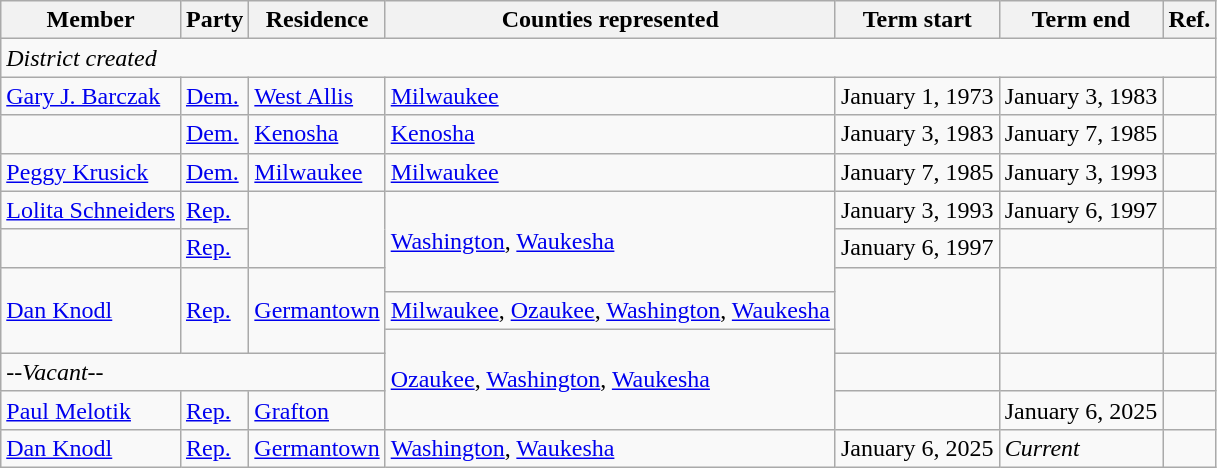<table class="wikitable">
<tr>
<th>Member</th>
<th>Party</th>
<th>Residence</th>
<th>Counties represented</th>
<th>Term start</th>
<th>Term end</th>
<th>Ref.</th>
</tr>
<tr>
<td colspan="7"><em>District created</em></td>
</tr>
<tr>
<td><a href='#'>Gary J. Barczak</a></td>
<td><a href='#'>Dem.</a></td>
<td><a href='#'>West Allis</a></td>
<td><a href='#'>Milwaukee</a></td>
<td>January 1, 1973</td>
<td>January 3, 1983</td>
<td></td>
</tr>
<tr>
<td></td>
<td><a href='#'>Dem.</a></td>
<td><a href='#'>Kenosha</a></td>
<td><a href='#'>Kenosha</a></td>
<td>January 3, 1983</td>
<td>January 7, 1985</td>
<td></td>
</tr>
<tr>
<td><a href='#'>Peggy Krusick</a></td>
<td><a href='#'>Dem.</a></td>
<td><a href='#'>Milwaukee</a></td>
<td><a href='#'>Milwaukee</a></td>
<td>January 7, 1985</td>
<td>January 3, 1993</td>
<td></td>
</tr>
<tr>
<td><a href='#'>Lolita Schneiders</a></td>
<td><a href='#'>Rep.</a></td>
<td rowspan="2"></td>
<td rowspan="3"><a href='#'>Washington</a>, <a href='#'>Waukesha</a></td>
<td>January 3, 1993</td>
<td>January 6, 1997</td>
<td></td>
</tr>
<tr>
<td></td>
<td><a href='#'>Rep.</a></td>
<td>January 6, 1997</td>
<td></td>
<td></td>
</tr>
<tr style="height:1em">
<td rowspan="3"><a href='#'>Dan Knodl</a></td>
<td rowspan="3" ><a href='#'>Rep.</a></td>
<td rowspan="3"><a href='#'>Germantown</a></td>
<td rowspan="3"></td>
<td rowspan="3"></td>
<td rowspan="3"></td>
</tr>
<tr>
<td><a href='#'>Milwaukee</a>, <a href='#'>Ozaukee</a>, <a href='#'>Washington</a>, <a href='#'>Waukesha</a></td>
</tr>
<tr style="height:1em">
<td rowspan="3"><a href='#'>Ozaukee</a>, <a href='#'>Washington</a>, <a href='#'>Waukesha</a></td>
</tr>
<tr style="height:1em">
<td colspan="3"><em>--Vacant--</em></td>
<td></td>
<td></td>
<td></td>
</tr>
<tr>
<td><a href='#'>Paul Melotik</a></td>
<td><a href='#'>Rep.</a></td>
<td><a href='#'>Grafton</a></td>
<td></td>
<td>January 6, 2025</td>
<td></td>
</tr>
<tr>
<td><a href='#'>Dan Knodl</a></td>
<td><a href='#'>Rep.</a></td>
<td><a href='#'>Germantown</a></td>
<td><a href='#'>Washington</a>, <a href='#'>Waukesha</a></td>
<td>January 6, 2025</td>
<td><em>Current</em></td>
<td></td>
</tr>
</table>
